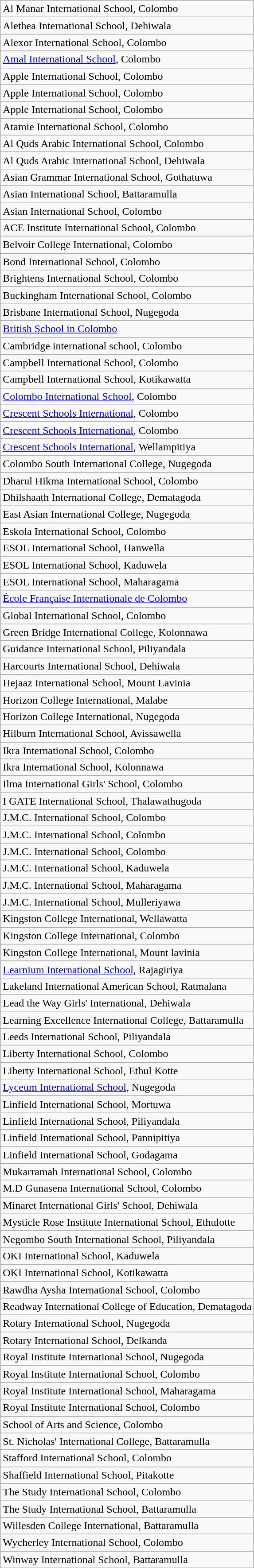<table class="wikitable">
<tr>
<td>Al Manar International School, Colombo</td>
</tr>
<tr>
<td>Alethea International School, Dehiwala</td>
</tr>
<tr>
<td>Alexor International School, Colombo</td>
</tr>
<tr>
<td><a href='#'>Amal International School</a>, Colombo</td>
</tr>
<tr>
<td>Apple International School, Colombo</td>
</tr>
<tr>
<td>Apple International School, Colombo</td>
</tr>
<tr>
<td>Apple International School, Colombo</td>
</tr>
<tr>
<td>Atamie International School, Colombo</td>
</tr>
<tr>
<td>Al Quds Arabic International School, Colombo</td>
</tr>
<tr>
<td>Al Quds Arabic International School, Dehiwala</td>
</tr>
<tr>
<td>Asian Grammar International School, Gothatuwa</td>
</tr>
<tr>
<td>Asian International School, Battaramulla</td>
</tr>
<tr>
<td>Asian International School, Colombo</td>
</tr>
<tr>
<td>ACE Institute International School, Colombo</td>
</tr>
<tr>
<td>Belvoir College International, Colombo</td>
</tr>
<tr>
<td>Bond International School, Colombo</td>
</tr>
<tr>
<td>Brightens International School, Colombo</td>
</tr>
<tr>
<td>Buckingham International School, Colombo</td>
</tr>
<tr>
<td>Brisbane International School, Nugegoda</td>
</tr>
<tr>
<td><a href='#'>British School in Colombo</a></td>
</tr>
<tr>
<td>Cambridge international school, Colombo</td>
</tr>
<tr>
<td>Campbell International School, Colombo</td>
</tr>
<tr>
<td>Campbell International School, Kotikawatta</td>
</tr>
<tr>
<td><a href='#'>Colombo International School</a>, Colombo</td>
</tr>
<tr>
<td><a href='#'>Crescent Schools International</a>, Colombo</td>
</tr>
<tr>
<td><a href='#'>Crescent Schools International</a>, Colombo</td>
</tr>
<tr>
<td><a href='#'>Crescent Schools International</a>, Wellampitiya</td>
</tr>
<tr>
<td>Colombo South International College, Nugegoda</td>
</tr>
<tr>
<td>Dharul Hikma International School, Colombo</td>
</tr>
<tr>
<td>Dhilshaath International College, Dematagoda</td>
</tr>
<tr>
<td>East Asian International College, Nugegoda</td>
</tr>
<tr>
<td>Eskola International School, Colombo</td>
</tr>
<tr>
<td>ESOL International School, Hanwella</td>
</tr>
<tr>
<td>ESOL International School, Kaduwela</td>
</tr>
<tr>
<td>ESOL International School, Maharagama</td>
</tr>
<tr>
<td><a href='#'>École Française Internationale de Colombo</a></td>
</tr>
<tr>
<td>Global International School, Colombo</td>
</tr>
<tr>
<td>Green Bridge International College, Kolonnawa</td>
</tr>
<tr>
<td>Guidance International School, Piliyandala</td>
</tr>
<tr>
<td>Harcourts International School, Dehiwala</td>
</tr>
<tr>
<td>Hejaaz International School, Mount Lavinia</td>
</tr>
<tr>
<td>Horizon College International, Malabe</td>
</tr>
<tr>
<td>Horizon College International, Nugegoda</td>
</tr>
<tr>
<td>Hilburn International School, Avissawella</td>
</tr>
<tr>
<td>Ikra International School, Colombo</td>
</tr>
<tr>
<td>Ikra International School, Kolonnawa</td>
</tr>
<tr>
<td>Ilma International Girls' School, Colombo</td>
</tr>
<tr>
<td>I GATE International School, Thalawathugoda</td>
</tr>
<tr>
<td>J.M.C. International School, Colombo</td>
</tr>
<tr>
<td>J.M.C. International School, Colombo</td>
</tr>
<tr>
<td>J.M.C. International School, Colombo</td>
</tr>
<tr>
<td>J.M.C. International School, Kaduwela</td>
</tr>
<tr>
<td>J.M.C. International School, Maharagama</td>
</tr>
<tr>
<td>J.M.C. International School, Mulleriyawa</td>
</tr>
<tr>
<td>Kingston College International, Wellawatta</td>
</tr>
<tr>
<td>Kingston College International, Colombo</td>
</tr>
<tr>
<td>Kingston College International, Mount lavinia</td>
</tr>
<tr>
<td><a href='#'>Learnium International School</a>, Rajagiriya</td>
</tr>
<tr>
<td>Lakeland International American School, Ratmalana</td>
</tr>
<tr>
<td>Lead the Way Girls' International, Dehiwala</td>
</tr>
<tr>
<td>Learning Excellence International College, Battaramulla</td>
</tr>
<tr>
<td>Leeds International School, Piliyandala</td>
</tr>
<tr>
<td>Liberty International School, Colombo</td>
</tr>
<tr>
<td>Liberty International School, Ethul Kotte</td>
</tr>
<tr>
<td><a href='#'>Lyceum International School</a>, Nugegoda</td>
</tr>
<tr>
<td>Linfield International School, Mortuwa</td>
</tr>
<tr>
<td>Linfield International School, Piliyandala</td>
</tr>
<tr>
<td>Linfield International School, Pannipitiya</td>
</tr>
<tr>
<td>Linfield International School, Godagama</td>
</tr>
<tr>
<td>Mukarramah International School, Colombo</td>
</tr>
<tr>
<td>M.D Gunasena International School, Colombo</td>
</tr>
<tr>
<td>Minaret International Girls' School, Dehiwala</td>
</tr>
<tr>
<td>Mysticle Rose Institute International School, Ethulotte</td>
</tr>
<tr>
<td>Negombo South International School, Piliyandala</td>
</tr>
<tr>
<td>OKI International School, Kaduwela</td>
</tr>
<tr>
<td>OKI International School, Kotikawatta</td>
</tr>
<tr>
<td>Rawdha Aysha International School, Colombo</td>
</tr>
<tr>
<td>Readway International College of Education, Dematagoda</td>
</tr>
<tr>
<td>Rotary International School, Nugegoda</td>
</tr>
<tr>
<td>Rotary International School, Delkanda</td>
</tr>
<tr>
<td>Royal Institute International School, Nugegoda</td>
</tr>
<tr>
<td>Royal Institute International School, Colombo</td>
</tr>
<tr>
<td>Royal Institute International School, Maharagama</td>
</tr>
<tr>
<td>Royal Institute International School, Colombo</td>
</tr>
<tr>
<td>School of Arts and Science, Colombo</td>
</tr>
<tr>
<td>St. Nicholas' International College, Battaramulla</td>
</tr>
<tr>
<td>Stafford International School, Colombo</td>
</tr>
<tr>
<td>Shaffield International School, Pitakotte</td>
</tr>
<tr>
<td>The Study International School, Colombo</td>
</tr>
<tr>
<td>The Study International School, Battaramulla</td>
</tr>
<tr>
<td>Willesden College International, Battaramulla</td>
</tr>
<tr>
<td>Wycherley International School, Colombo</td>
</tr>
<tr>
<td>Winway International School, Battaramulla</td>
</tr>
</table>
